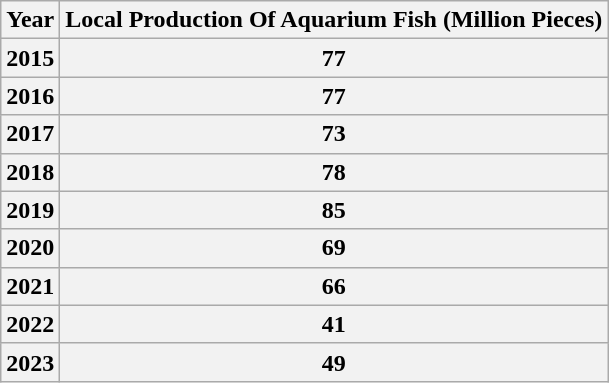<table class=wikitable>
<tr>
<th>Year</th>
<th>Local Production Of Aquarium Fish (Million Pieces)</th>
</tr>
<tr>
<th>2015</th>
<th>77</th>
</tr>
<tr>
<th>2016</th>
<th>77</th>
</tr>
<tr>
<th>2017</th>
<th>73</th>
</tr>
<tr>
<th>2018</th>
<th>78</th>
</tr>
<tr>
<th>2019</th>
<th>85</th>
</tr>
<tr>
<th>2020</th>
<th>69</th>
</tr>
<tr>
<th>2021</th>
<th>66</th>
</tr>
<tr>
<th>2022</th>
<th>41</th>
</tr>
<tr>
<th>2023</th>
<th>49</th>
</tr>
</table>
